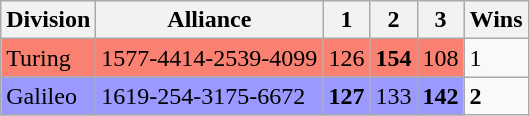<table class="wikitable">
<tr>
<th>Division</th>
<th>Alliance</th>
<th>1</th>
<th>2</th>
<th>3</th>
<th>Wins</th>
</tr>
<tr>
<td style="background:salmon">Turing</td>
<td style="background:salmon">1577-4414-2539-4099</td>
<td style="background:salmon">126</td>
<td style="background:salmon"><strong>154</strong></td>
<td style="background:salmon">108</td>
<td>1</td>
</tr>
<tr>
<td style="background:#9999ff">Galileo</td>
<td style="background:#9999ff">1619-254-3175-6672</td>
<td style="background:#9999ff"><strong>127</strong></td>
<td style="background:#9999ff">133</td>
<td style="background:#9999ff"><strong>142</strong></td>
<td><strong>2</strong></td>
</tr>
</table>
